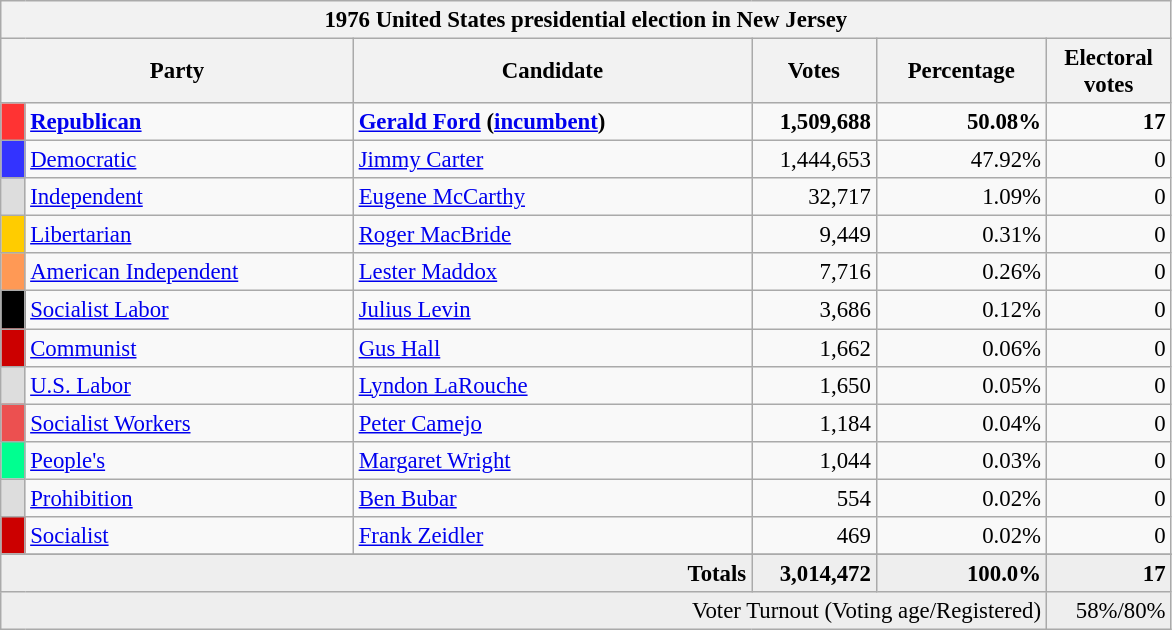<table class="wikitable" style="font-size: 95%;">
<tr>
<th colspan="6">1976 United States presidential election in New Jersey</th>
</tr>
<tr>
<th colspan="2" style="width: 15em">Party</th>
<th style="width: 17em">Candidate</th>
<th style="width: 5em">Votes</th>
<th style="width: 7em">Percentage</th>
<th style="width: 5em">Electoral votes</th>
</tr>
<tr>
<th style="background:#f33; width:3px;"></th>
<td style="width: 130px"><strong><a href='#'>Republican</a></strong></td>
<td><strong><a href='#'>Gerald Ford</a> (<a href='#'>incumbent</a>)</strong></td>
<td style="text-align:right;"><strong>1,509,688</strong></td>
<td style="text-align:right;"><strong>50.08%</strong></td>
<td style="text-align:right;"><strong>17</strong></td>
</tr>
<tr>
<th style="background:#33f; width:3px;"></th>
<td style="width: 130px"><a href='#'>Democratic</a></td>
<td><a href='#'>Jimmy Carter</a></td>
<td style="text-align:right;">1,444,653</td>
<td style="text-align:right;">47.92%</td>
<td style="text-align:right;">0</td>
</tr>
<tr>
<th style="background-color:#DDDDDD; width: 3px"></th>
<td style="width: 130px"><a href='#'>Independent</a></td>
<td><a href='#'>Eugene McCarthy</a></td>
<td align="right">32,717</td>
<td align="right">1.09%</td>
<td align="right">0</td>
</tr>
<tr>
<th style="background-color:#FFCC00; width: 3px"></th>
<td style="width: 130px"><a href='#'>Libertarian</a></td>
<td><a href='#'>Roger MacBride</a></td>
<td align="right">9,449</td>
<td align="right">0.31%</td>
<td align="right">0</td>
</tr>
<tr>
<th style="background:#f95; width:3px;"></th>
<td style="width: 130px"><a href='#'>American Independent</a></td>
<td><a href='#'>Lester Maddox</a></td>
<td style="text-align:right;">7,716</td>
<td style="text-align:right;">0.26%</td>
<td style="text-align:right;">0</td>
</tr>
<tr>
<th style="background-color:#000000; width: 3px"></th>
<td style="width: 130px"><a href='#'>Socialist Labor</a></td>
<td><a href='#'>Julius Levin</a></td>
<td align="right">3,686</td>
<td align="right">0.12%</td>
<td align="right">0</td>
</tr>
<tr>
<th style="background-color:#CC0000; width: 3px"></th>
<td style="width: 130px"><a href='#'>Communist</a></td>
<td><a href='#'>Gus Hall</a></td>
<td align="right">1,662</td>
<td align="right">0.06%</td>
<td align="right">0</td>
</tr>
<tr>
<th style="background-color:#DDDDDD; width: 3px"></th>
<td style="width: 130px"><a href='#'>U.S. Labor</a></td>
<td><a href='#'>Lyndon LaRouche</a></td>
<td align="right">1,650</td>
<td align="right">0.05%</td>
<td align="right">0</td>
</tr>
<tr>
<th style="background-color:#EC5050; width: 3px"></th>
<td style="width: 130px"><a href='#'>Socialist Workers</a></td>
<td><a href='#'>Peter Camejo</a></td>
<td align="right">1,184</td>
<td align="right">0.04%</td>
<td align="right">0</td>
</tr>
<tr>
<th style="background-color:#00FF90; width: 3px"></th>
<td style="width: 130px"><a href='#'>People's</a></td>
<td><a href='#'>Margaret Wright</a></td>
<td align="right">1,044</td>
<td align="right">0.03%</td>
<td align="right">0</td>
</tr>
<tr>
<th style="background-color:#DDDDDD; width: 3px"></th>
<td style="width: 130px"><a href='#'>Prohibition</a></td>
<td><a href='#'>Ben Bubar</a></td>
<td align="right">554</td>
<td align="right">0.02%</td>
<td align="right">0</td>
</tr>
<tr>
<th style="background-color:#CC0000; width: 3px"></th>
<td style="width: 130px"><a href='#'>Socialist</a></td>
<td><a href='#'>Frank Zeidler</a></td>
<td align="right">469</td>
<td align="right">0.02%</td>
<td align="right">0</td>
</tr>
<tr>
</tr>
<tr style="background:#eee; text-align:right;">
<td colspan="3"><strong>Totals</strong></td>
<td><strong>3,014,472</strong></td>
<td><strong>100.0%</strong></td>
<td><strong>17</strong></td>
</tr>
<tr bgcolor="#EEEEEE">
<td colspan="5" align="right">Voter Turnout (Voting age/Registered)</td>
<td colspan="1" align="right">58%/80%</td>
</tr>
</table>
